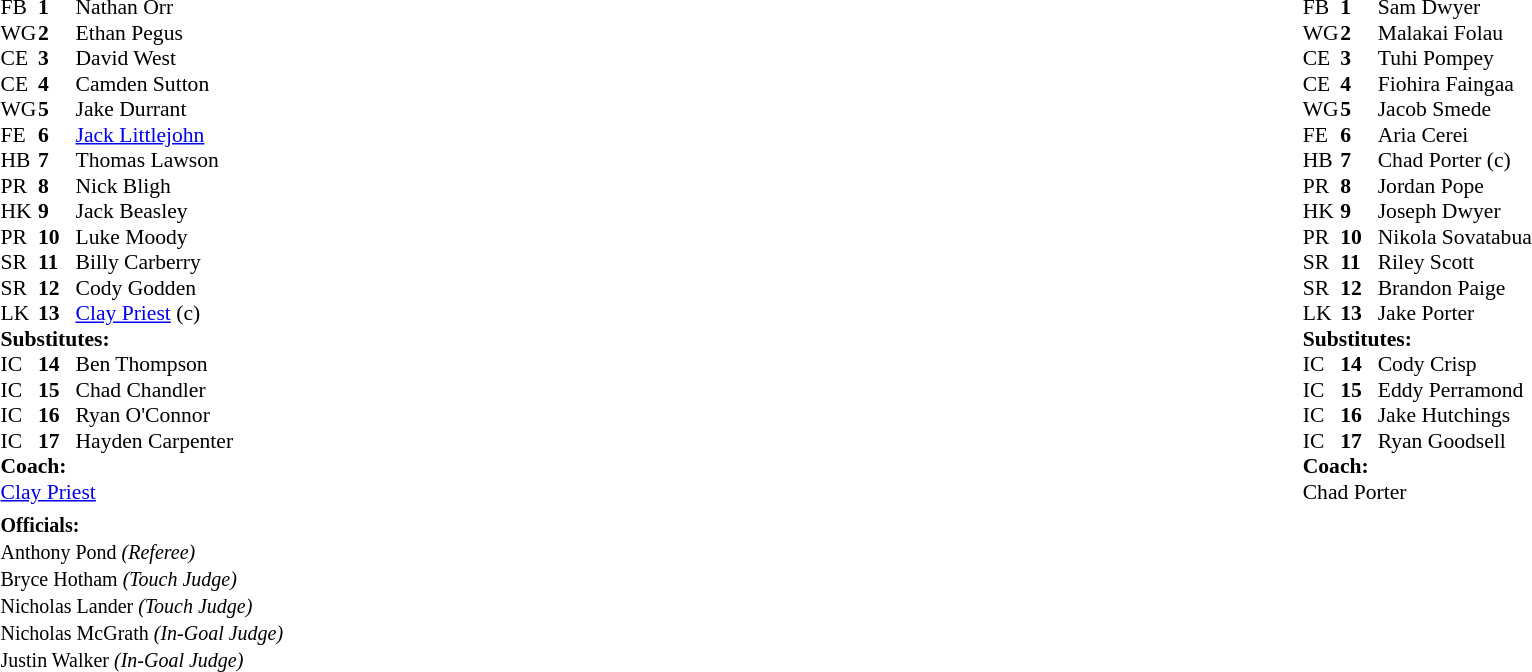<table class="mw-collapsible mw-collapsed" width="100%">
<tr>
<td valign="top" width="50%"><br><table cellspacing="0" cellpadding="0" style="font-size: 90%">
<tr>
<th width="25"></th>
<th width="25"></th>
</tr>
<tr>
<td>FB</td>
<td><strong>1</strong></td>
<td>Nathan Orr</td>
</tr>
<tr>
<td>WG</td>
<td><strong>2</strong></td>
<td>Ethan Pegus</td>
</tr>
<tr>
<td>CE</td>
<td><strong>3</strong></td>
<td>David West</td>
</tr>
<tr>
<td>CE</td>
<td><strong>4</strong></td>
<td>Camden Sutton</td>
</tr>
<tr>
<td>WG</td>
<td><strong>5</strong></td>
<td>Jake Durrant</td>
</tr>
<tr>
<td>FE</td>
<td><strong>6</strong></td>
<td><a href='#'>Jack Littlejohn</a></td>
</tr>
<tr>
<td>HB</td>
<td><strong>7</strong></td>
<td>Thomas Lawson</td>
</tr>
<tr>
<td>PR</td>
<td><strong>8</strong></td>
<td>Nick Bligh</td>
</tr>
<tr>
<td>HK</td>
<td><strong>9</strong></td>
<td>Jack Beasley</td>
</tr>
<tr>
<td>PR</td>
<td><strong>10</strong></td>
<td>Luke Moody</td>
</tr>
<tr>
<td>SR</td>
<td><strong>11</strong></td>
<td>Billy Carberry</td>
</tr>
<tr>
<td>SR</td>
<td><strong>12</strong></td>
<td>Cody Godden</td>
</tr>
<tr>
<td>LK</td>
<td><strong>13</strong></td>
<td><a href='#'>Clay Priest</a> (c)</td>
</tr>
<tr>
<td colspan="3"><strong>Substitutes:</strong></td>
</tr>
<tr>
<td>IC</td>
<td><strong>14</strong></td>
<td>Ben Thompson</td>
</tr>
<tr>
<td>IC</td>
<td><strong>15</strong></td>
<td>Chad Chandler</td>
</tr>
<tr>
<td>IC</td>
<td><strong>16</strong></td>
<td>Ryan O'Connor</td>
</tr>
<tr>
<td>IC</td>
<td><strong>17</strong></td>
<td>Hayden Carpenter</td>
</tr>
<tr>
<td colspan="3"><strong>Coach:</strong></td>
</tr>
<tr>
<td colspan="4"><a href='#'>Clay Priest</a></td>
</tr>
</table>
</td>
<td valign="top" width="50%"><br><table cellspacing="0" cellpadding="0" align="center" style="font-size: 90%">
<tr>
<th width="25"></th>
<th width="25"></th>
</tr>
<tr>
<td>FB</td>
<td><strong>1</strong></td>
<td>Sam Dwyer</td>
</tr>
<tr>
<td>WG</td>
<td><strong>2</strong></td>
<td>Malakai Folau</td>
</tr>
<tr>
<td>CE</td>
<td><strong>3</strong></td>
<td>Tuhi Pompey</td>
</tr>
<tr>
<td>CE</td>
<td><strong>4</strong></td>
<td>Fiohira Faingaa</td>
</tr>
<tr>
<td>WG</td>
<td><strong>5</strong></td>
<td>Jacob Smede</td>
</tr>
<tr>
<td>FE</td>
<td><strong>6</strong></td>
<td>Aria Cerei</td>
</tr>
<tr>
<td>HB</td>
<td><strong>7</strong></td>
<td>Chad Porter (c)</td>
</tr>
<tr>
<td>PR</td>
<td><strong>8</strong></td>
<td>Jordan Pope</td>
</tr>
<tr>
<td>HK</td>
<td><strong>9</strong></td>
<td>Joseph Dwyer</td>
</tr>
<tr>
<td>PR</td>
<td><strong>10</strong></td>
<td>Nikola Sovatabua</td>
</tr>
<tr>
<td>SR</td>
<td><strong>11</strong></td>
<td>Riley Scott</td>
</tr>
<tr>
<td>SR</td>
<td><strong>12</strong></td>
<td>Brandon Paige</td>
</tr>
<tr>
<td>LK</td>
<td><strong>13</strong></td>
<td>Jake Porter</td>
</tr>
<tr>
<td colspan="3"><strong>Substitutes:</strong></td>
</tr>
<tr>
<td>IC</td>
<td><strong>14</strong></td>
<td>Cody Crisp</td>
</tr>
<tr>
<td>IC</td>
<td><strong>15</strong></td>
<td>Eddy Perramond</td>
</tr>
<tr>
<td>IC</td>
<td><strong>16</strong></td>
<td>Jake Hutchings</td>
</tr>
<tr>
<td>IC</td>
<td><strong>17</strong></td>
<td>Ryan Goodsell</td>
</tr>
<tr>
<td colspan="3"><strong>Coach:</strong></td>
</tr>
<tr>
<td colspan="4">Chad Porter</td>
</tr>
</table>
</td>
</tr>
<tr>
<td><strong><small>Officials:</small></strong><br><small>Anthony Pond <em>(Referee)</em></small><br><small>Bryce Hotham <em>(Touch Judge)</em></small><br><small>Nicholas Lander <em>(Touch Judge)</em></small><br><small>Nicholas McGrath <em>(In-Goal Judge)</em></small><br><small>Justin Walker <em>(In-Goal Judge)</em></small></td>
<td></td>
</tr>
</table>
